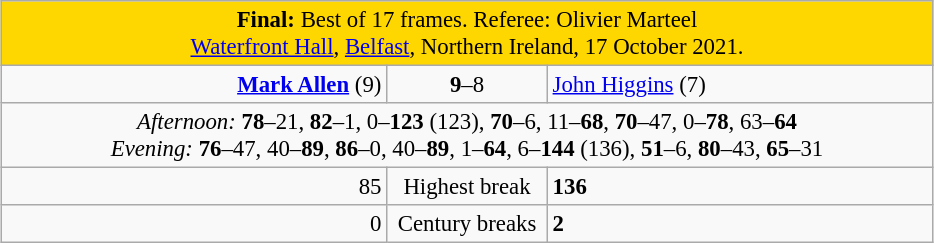<table class="wikitable" style="font-size: 95%; margin: 1em auto 1em auto;">
<tr>
<td colspan="3" align="center" bgcolor="#ffd700"><strong>Final:</strong> Best of 17 frames. Referee: Olivier Marteel<br> <a href='#'>Waterfront Hall</a>, <a href='#'>Belfast</a>, Northern Ireland, 17 October 2021.</td>
</tr>
<tr>
<td width="250" align="right"><strong><a href='#'>Mark Allen</a></strong> (9)<br></td>
<td width="100" align="center"><strong>9</strong>–8</td>
<td width="250"><a href='#'>John Higgins</a> (7)<br></td>
</tr>
<tr>
<td colspan="3" align="center" style="font-size: 100%"><em>Afternoon:</em> <strong>78</strong>–21, <strong>82</strong>–1, 0–<strong>123</strong> (123), <strong>70</strong>–6, 11–<strong>68</strong>, <strong>70</strong>–47, 0–<strong>78</strong>, 63–<strong>64</strong><br><em>Evening:</em> <strong>76</strong>–47, 40–<strong>89</strong>, <strong>86</strong>–0, 40–<strong>89</strong>, 1–<strong>64</strong>, 6–<strong>144</strong> (136), <strong>51</strong>–6, <strong>80</strong>–43, <strong>65</strong>–31</td>
</tr>
<tr>
<td align="right">85</td>
<td align="center">Highest break</td>
<td><strong>136</strong></td>
</tr>
<tr>
<td align="right">0</td>
<td align="center">Century breaks</td>
<td><strong>2</strong></td>
</tr>
</table>
